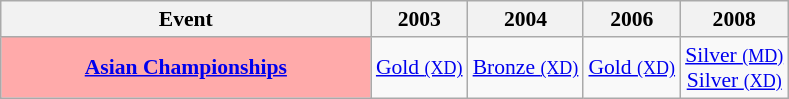<table class="wikitable" style="font-size: 90%; text-align:center">
<tr>
<th>Event</th>
<th>2003</th>
<th>2004</th>
<th>2006</th>
<th>2008</th>
</tr>
<tr style="height: 30px;">
<td bgcolor=FFAAAA style="width: 240px;align=left"><strong><a href='#'>Asian Championships</a></strong></td>
<td> <a href='#'>Gold <small>(XD)</small></a></td>
<td> <a href='#'>Bronze <small>(XD)</small></a></td>
<td> <a href='#'>Gold <small>(XD)</small></a></td>
<td> <a href='#'>Silver <small>(MD)</small></a><br> <a href='#'>Silver <small>(XD)</small></a></td>
</tr>
</table>
